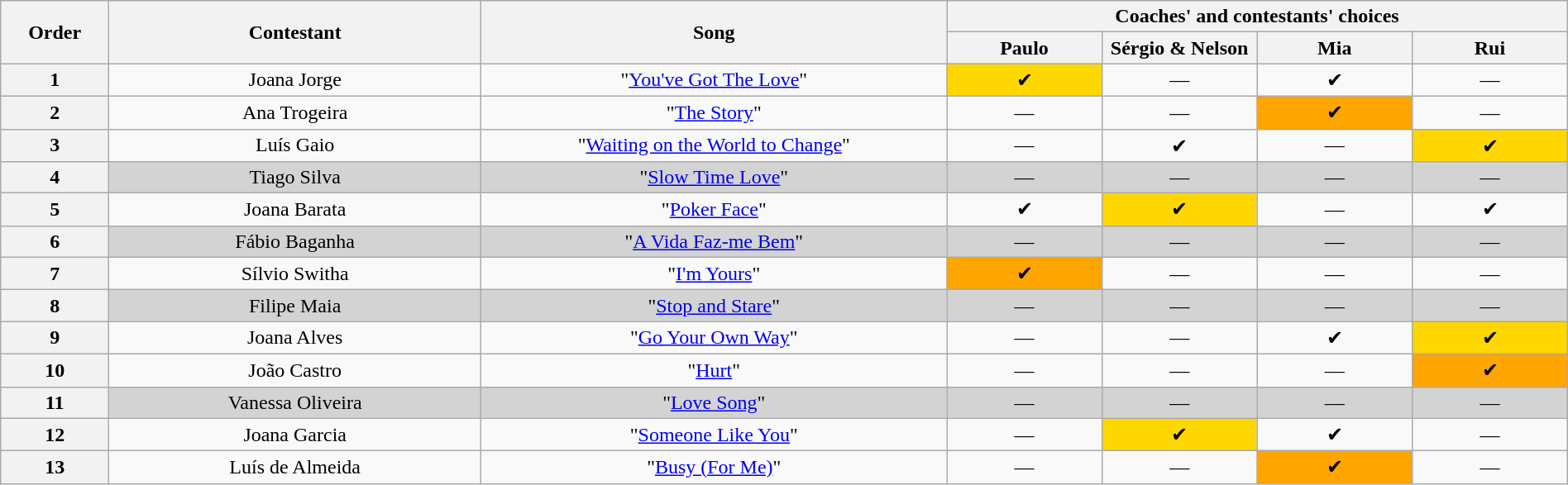<table class="wikitable" style="text-align:center; width:100%">
<tr>
<th rowspan="2" width="03%">Order</th>
<th rowspan="2" width="12%">Contestant</th>
<th rowspan="2" width="15%">Song</th>
<th colspan="4" width="24%">Coaches' and contestants' choices</th>
</tr>
<tr>
<th width="05%">Paulo</th>
<th width="05%">Sérgio & Nelson</th>
<th width="05%">Mia</th>
<th width="05%">Rui</th>
</tr>
<tr>
<th>1</th>
<td>Joana Jorge</td>
<td>"<a href='#'>You've Got The Love</a>"</td>
<td style="background:gold">✔</td>
<td>—</td>
<td>✔</td>
<td>—</td>
</tr>
<tr>
<th>2</th>
<td>Ana Trogeira</td>
<td>"<a href='#'>The Story</a>"</td>
<td>—</td>
<td>—</td>
<td style="background:orange">✔</td>
<td>—</td>
</tr>
<tr>
<th>3</th>
<td>Luís Gaio</td>
<td>"<a href='#'>Waiting on the World to Change</a>"</td>
<td>—</td>
<td>✔</td>
<td>—</td>
<td style="background:gold">✔</td>
</tr>
<tr style="background:lightgrey">
<th>4</th>
<td>Tiago Silva</td>
<td>"<a href='#'>Slow Time Love</a>"</td>
<td>—</td>
<td>—</td>
<td>—</td>
<td>—</td>
</tr>
<tr>
<th>5</th>
<td>Joana Barata</td>
<td>"<a href='#'>Poker Face</a>"</td>
<td>✔</td>
<td style="background:gold">✔</td>
<td>—</td>
<td>✔</td>
</tr>
<tr style="background:lightgrey">
<th>6</th>
<td>Fábio Baganha</td>
<td>"<a href='#'>A Vida Faz-me Bem</a>"</td>
<td>—</td>
<td>—</td>
<td>—</td>
<td>—</td>
</tr>
<tr>
<th>7</th>
<td>Sílvio Switha</td>
<td>"<a href='#'>I'm Yours</a>"</td>
<td style="background:orange">✔</td>
<td>—</td>
<td>—</td>
<td>—</td>
</tr>
<tr style="background:lightgrey">
<th>8</th>
<td>Filipe Maia</td>
<td>"<a href='#'>Stop and Stare</a>"</td>
<td>—</td>
<td>—</td>
<td>—</td>
<td>—</td>
</tr>
<tr>
<th>9</th>
<td>Joana Alves</td>
<td>"<a href='#'>Go Your Own Way</a>"</td>
<td>—</td>
<td>—</td>
<td>✔</td>
<td style="background:gold">✔</td>
</tr>
<tr>
<th>10</th>
<td>João Castro</td>
<td>"<a href='#'>Hurt</a>"</td>
<td>—</td>
<td>—</td>
<td>—</td>
<td style="background:orange">✔</td>
</tr>
<tr style="background:lightgrey">
<th>11</th>
<td>Vanessa Oliveira</td>
<td>"<a href='#'>Love Song</a>"</td>
<td>—</td>
<td>—</td>
<td>—</td>
<td>—</td>
</tr>
<tr>
<th>12</th>
<td>Joana Garcia</td>
<td>"<a href='#'>Someone Like You</a>"</td>
<td>—</td>
<td style="background:gold">✔</td>
<td>✔</td>
<td>—</td>
</tr>
<tr>
<th>13</th>
<td>Luís de Almeida</td>
<td>"<a href='#'>Busy (For Me)</a>"</td>
<td>—</td>
<td>—</td>
<td style="background:orange">✔</td>
<td>—</td>
</tr>
</table>
